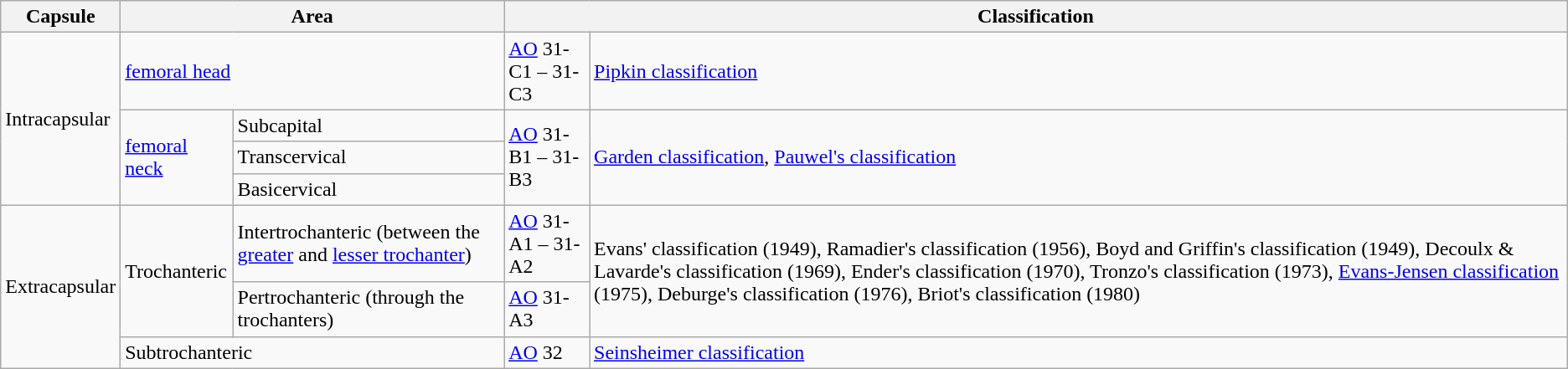<table class="wikitable">
<tr>
<th>Capsule</th>
<th colspan="2">Area</th>
<th colspan="2">Classification</th>
</tr>
<tr>
<td rowspan="4">Intracapsular</td>
<td colspan="2"><a href='#'>femoral head</a></td>
<td><a href='#'>AO</a> 31-C1 – 31-C3</td>
<td><a href='#'>Pipkin classification</a></td>
</tr>
<tr>
<td rowspan="3"><a href='#'>femoral neck</a></td>
<td>Subcapital</td>
<td rowspan="3"><a href='#'>AO</a> 31-B1 – 31-B3</td>
<td rowspan="3"><a href='#'>Garden classification</a>, <a href='#'>Pauwel's classification</a></td>
</tr>
<tr>
<td>Transcervical</td>
</tr>
<tr>
<td>Basicervical</td>
</tr>
<tr>
<td rowspan="3">Extracapsular</td>
<td rowspan="2">Trochanteric</td>
<td>Intertrochanteric (between the <a href='#'>greater</a> and <a href='#'>lesser trochanter</a>)</td>
<td><a href='#'>AO</a> 31-A1 – 31-A2</td>
<td rowspan="2">Evans' classification (1949), Ramadier's classification (1956), Boyd and Griffin's classification (1949), Decoulx & Lavarde's classification (1969), Ender's classification (1970), Tronzo's classification (1973), <a href='#'>Evans-Jensen classification</a> (1975), Deburge's classification (1976), Briot's classification (1980)</td>
</tr>
<tr>
<td>Pertrochanteric (through the trochanters)</td>
<td><a href='#'>AO</a> 31-A3</td>
</tr>
<tr>
<td colspan="2">Subtrochanteric</td>
<td><a href='#'>AO</a> 32</td>
<td><a href='#'>Seinsheimer classification</a></td>
</tr>
</table>
